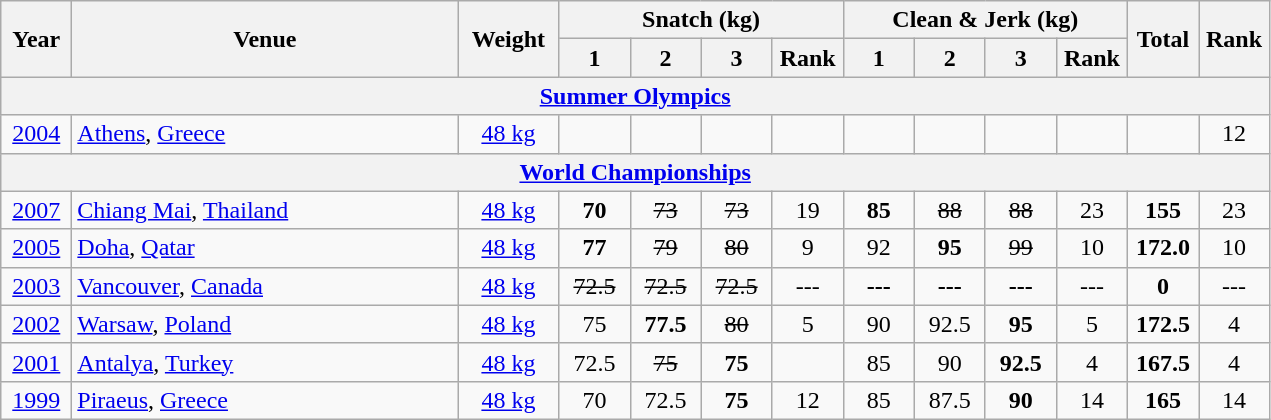<table class="wikitable" style="text-align:center;">
<tr>
<th rowspan=2 width=40>Year</th>
<th rowspan=2 width=250>Venue</th>
<th rowspan=2 width=60>Weight</th>
<th colspan=4>Snatch (kg)</th>
<th colspan=4>Clean & Jerk (kg)</th>
<th rowspan=2 width=40>Total</th>
<th rowspan=2 width=40>Rank</th>
</tr>
<tr>
<th width=40>1</th>
<th width=40>2</th>
<th width=40>3</th>
<th width=40>Rank</th>
<th width=40>1</th>
<th width=40>2</th>
<th width=40>3</th>
<th width=40>Rank</th>
</tr>
<tr>
<th colspan=13><a href='#'>Summer Olympics</a></th>
</tr>
<tr>
<td><a href='#'>2004</a></td>
<td align=left> <a href='#'>Athens</a>, <a href='#'>Greece</a></td>
<td><a href='#'>48 kg</a></td>
<td></td>
<td></td>
<td></td>
<td></td>
<td></td>
<td></td>
<td></td>
<td></td>
<td></td>
<td>12</td>
</tr>
<tr>
<th colspan=13><a href='#'>World Championships</a></th>
</tr>
<tr>
<td><a href='#'>2007</a></td>
<td align=left> <a href='#'>Chiang Mai</a>, <a href='#'>Thailand</a></td>
<td><a href='#'>48 kg</a></td>
<td><strong>70</strong></td>
<td><s> 73 </s></td>
<td><s> 73 </s></td>
<td>19</td>
<td><strong>85</strong></td>
<td><s> 88 </s></td>
<td><s> 88 </s></td>
<td>23</td>
<td><strong>155</strong></td>
<td>23</td>
</tr>
<tr>
<td><a href='#'>2005</a></td>
<td align=left> <a href='#'>Doha</a>, <a href='#'>Qatar</a></td>
<td><a href='#'>48 kg</a></td>
<td><strong>77</strong></td>
<td><s> 79 </s></td>
<td><s> 80 </s></td>
<td>9</td>
<td>92</td>
<td><strong>95</strong></td>
<td><s> 99 </s></td>
<td>10</td>
<td><strong>172.0</strong></td>
<td>10</td>
</tr>
<tr>
<td><a href='#'>2003</a></td>
<td align=left> <a href='#'>Vancouver</a>, <a href='#'>Canada</a></td>
<td><a href='#'>48 kg</a></td>
<td><s>72.5 </s></td>
<td><s>72.5 </s></td>
<td><s>72.5 </s></td>
<td>---</td>
<td><strong>---</strong></td>
<td><strong>---</strong></td>
<td><strong>---</strong></td>
<td>---</td>
<td><strong>0</strong></td>
<td>---</td>
</tr>
<tr>
<td><a href='#'>2002</a></td>
<td align=left> <a href='#'>Warsaw</a>, <a href='#'>Poland</a></td>
<td><a href='#'>48 kg</a></td>
<td>75</td>
<td><strong>77.5</strong></td>
<td><s>80 </s></td>
<td>5</td>
<td>90</td>
<td>92.5</td>
<td><strong>95</strong></td>
<td>5</td>
<td><strong>172.5</strong></td>
<td>4</td>
</tr>
<tr>
<td><a href='#'>2001</a></td>
<td align=left> <a href='#'>Antalya</a>, <a href='#'>Turkey</a></td>
<td><a href='#'>48 kg</a></td>
<td>72.5</td>
<td><s>75 </s></td>
<td><strong>75</strong></td>
<td></td>
<td>85</td>
<td>90</td>
<td><strong>92.5</strong></td>
<td>4</td>
<td><strong>167.5</strong></td>
<td>4</td>
</tr>
<tr>
<td><a href='#'>1999</a></td>
<td align=left> <a href='#'>Piraeus</a>, <a href='#'>Greece</a></td>
<td><a href='#'>48 kg</a></td>
<td>70</td>
<td>72.5</td>
<td><strong>75</strong></td>
<td>12</td>
<td>85</td>
<td>87.5</td>
<td><strong>90</strong></td>
<td>14</td>
<td><strong>165</strong></td>
<td>14</td>
</tr>
</table>
